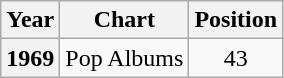<table class="wikitable">
<tr>
<th scope="col">Year</th>
<th scope="col">Chart</th>
<th scope="col">Position</th>
</tr>
<tr>
<th scope="row">1969</th>
<td>Pop Albums</td>
<td style="text-align:center;">43</td>
</tr>
</table>
